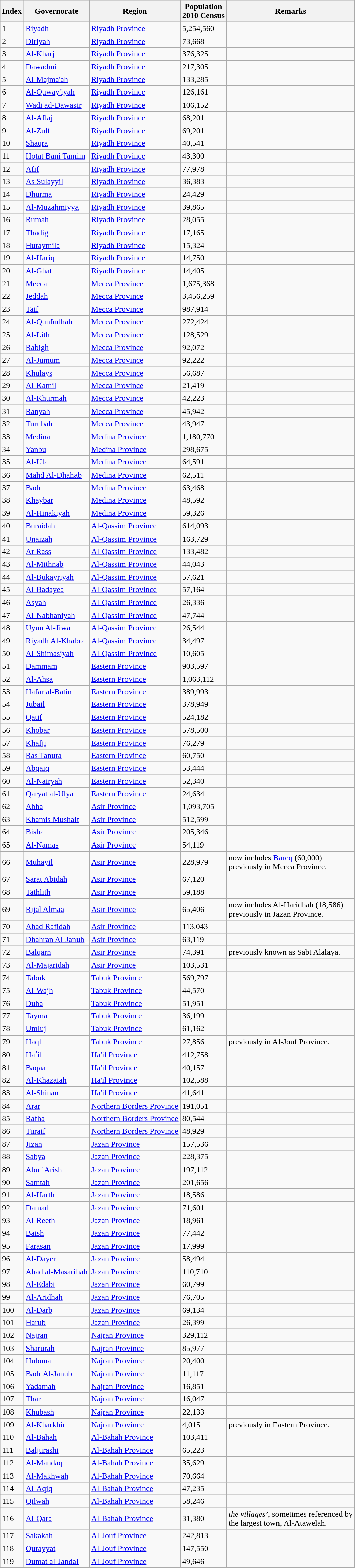<table class="wikitable sortable">
<tr>
<th>Index</th>
<th>Governorate</th>
<th>Region</th>
<th>Population<br>2010 Census</th>
<th>Remarks</th>
</tr>
<tr>
<td>1</td>
<td><a href='#'>Riyadh</a></td>
<td><a href='#'>Riyadh Province</a></td>
<td>5,254,560</td>
<td></td>
</tr>
<tr>
<td>2</td>
<td><a href='#'>Diriyah</a></td>
<td><a href='#'>Riyadh Province</a></td>
<td>73,668</td>
<td></td>
</tr>
<tr>
<td>3</td>
<td><a href='#'>Al-Kharj</a></td>
<td><a href='#'>Riyadh Province</a></td>
<td>376,325</td>
<td></td>
</tr>
<tr>
<td>4</td>
<td><a href='#'>Dawadmi</a></td>
<td><a href='#'>Riyadh Province</a></td>
<td>217,305</td>
<td></td>
</tr>
<tr>
<td>5</td>
<td><a href='#'>Al-Majma'ah</a></td>
<td><a href='#'>Riyadh Province</a></td>
<td>133,285</td>
<td></td>
</tr>
<tr>
<td>6</td>
<td><a href='#'>Al-Quway'iyah</a></td>
<td><a href='#'>Riyadh Province</a></td>
<td>126,161</td>
<td></td>
</tr>
<tr>
<td>7</td>
<td><a href='#'>Wadi ad-Dawasir</a></td>
<td><a href='#'>Riyadh Province</a></td>
<td>106,152</td>
<td></td>
</tr>
<tr>
<td>8</td>
<td><a href='#'>Al-Aflaj</a></td>
<td><a href='#'>Riyadh Province</a></td>
<td>68,201</td>
<td></td>
</tr>
<tr>
<td>9</td>
<td><a href='#'>Al-Zulf</a></td>
<td><a href='#'>Riyadh Province</a></td>
<td>69,201</td>
<td></td>
</tr>
<tr>
<td>10</td>
<td><a href='#'>Shaqra</a></td>
<td><a href='#'>Riyadh Province</a></td>
<td>40,541</td>
<td></td>
</tr>
<tr>
<td>11</td>
<td><a href='#'>Hotat Bani Tamim</a></td>
<td><a href='#'>Riyadh Province</a></td>
<td>43,300</td>
<td></td>
</tr>
<tr>
<td>12</td>
<td><a href='#'>Afif</a></td>
<td><a href='#'>Riyadh Province</a></td>
<td>77,978</td>
<td></td>
</tr>
<tr>
<td>13</td>
<td><a href='#'>As Sulayyil</a></td>
<td><a href='#'>Riyadh Province</a></td>
<td>36,383</td>
<td></td>
</tr>
<tr>
<td>14</td>
<td><a href='#'>Dhurma</a></td>
<td><a href='#'>Riyadh Province</a></td>
<td>24,429</td>
<td></td>
</tr>
<tr>
<td>15</td>
<td><a href='#'>Al-Muzahmiyya</a></td>
<td><a href='#'>Riyadh Province</a></td>
<td>39,865</td>
<td></td>
</tr>
<tr>
<td>16</td>
<td><a href='#'>Rumah</a></td>
<td><a href='#'>Riyadh Province</a></td>
<td>28,055</td>
<td></td>
</tr>
<tr>
<td>17</td>
<td><a href='#'>Thadig</a></td>
<td><a href='#'>Riyadh Province</a></td>
<td>17,165</td>
<td></td>
</tr>
<tr>
<td>18</td>
<td><a href='#'>Huraymila</a></td>
<td><a href='#'>Riyadh Province</a></td>
<td>15,324</td>
<td></td>
</tr>
<tr>
<td>19</td>
<td><a href='#'>Al-Hariq</a></td>
<td><a href='#'>Riyadh Province</a></td>
<td>14,750</td>
<td></td>
</tr>
<tr>
<td>20</td>
<td><a href='#'>Al-Ghat</a></td>
<td><a href='#'>Riyadh Province</a></td>
<td>14,405</td>
<td></td>
</tr>
<tr>
<td>21</td>
<td><a href='#'>Mecca</a></td>
<td><a href='#'>Mecca Province</a></td>
<td>1,675,368</td>
<td></td>
</tr>
<tr>
<td>22</td>
<td><a href='#'>Jeddah</a></td>
<td><a href='#'>Mecca Province</a></td>
<td>3,456,259</td>
<td></td>
</tr>
<tr>
<td>23</td>
<td><a href='#'>Taif</a></td>
<td><a href='#'>Mecca Province</a></td>
<td>987,914</td>
<td></td>
</tr>
<tr>
<td>24</td>
<td><a href='#'>Al-Qunfudhah</a></td>
<td><a href='#'>Mecca Province</a></td>
<td>272,424</td>
<td></td>
</tr>
<tr>
<td>25</td>
<td><a href='#'>Al-Lith</a></td>
<td><a href='#'>Mecca Province</a></td>
<td>128,529</td>
<td></td>
</tr>
<tr>
<td>26</td>
<td><a href='#'>Rabigh</a></td>
<td><a href='#'>Mecca Province</a></td>
<td>92,072</td>
<td></td>
</tr>
<tr>
<td>27</td>
<td><a href='#'>Al-Jumum</a></td>
<td><a href='#'>Mecca Province</a></td>
<td>92,222</td>
<td></td>
</tr>
<tr>
<td>28</td>
<td><a href='#'>Khulays</a></td>
<td><a href='#'>Mecca Province</a></td>
<td>56,687</td>
<td></td>
</tr>
<tr>
<td>29</td>
<td><a href='#'>Al-Kamil</a></td>
<td><a href='#'>Mecca Province</a></td>
<td>21,419</td>
<td></td>
</tr>
<tr>
<td>30</td>
<td><a href='#'>Al-Khurmah</a></td>
<td><a href='#'>Mecca Province</a></td>
<td>42,223</td>
<td></td>
</tr>
<tr>
<td>31</td>
<td><a href='#'>Ranyah</a></td>
<td><a href='#'>Mecca Province</a></td>
<td>45,942</td>
<td></td>
</tr>
<tr>
<td>32</td>
<td><a href='#'>Turubah</a></td>
<td><a href='#'>Mecca Province</a></td>
<td>43,947</td>
<td></td>
</tr>
<tr>
<td>33</td>
<td><a href='#'>Medina</a></td>
<td><a href='#'>Medina Province</a></td>
<td>1,180,770</td>
<td></td>
</tr>
<tr>
<td>34</td>
<td><a href='#'>Yanbu</a></td>
<td><a href='#'>Medina Province</a></td>
<td>298,675</td>
<td></td>
</tr>
<tr>
<td>35</td>
<td><a href='#'>Al-Ula</a></td>
<td><a href='#'>Medina Province</a></td>
<td>64,591</td>
<td></td>
</tr>
<tr>
<td>36</td>
<td><a href='#'>Mahd Al-Dhahab</a></td>
<td><a href='#'>Medina Province</a></td>
<td>62,511</td>
<td></td>
</tr>
<tr>
<td>37</td>
<td><a href='#'>Badr</a></td>
<td><a href='#'>Medina Province</a></td>
<td>63,468</td>
<td></td>
</tr>
<tr>
<td>38</td>
<td><a href='#'>Khaybar</a></td>
<td><a href='#'>Medina Province</a></td>
<td>48,592</td>
<td></td>
</tr>
<tr>
<td>39</td>
<td><a href='#'>Al-Hinakiyah</a></td>
<td><a href='#'>Medina Province</a></td>
<td>59,326</td>
<td></td>
</tr>
<tr>
<td>40</td>
<td><a href='#'>Buraidah</a></td>
<td><a href='#'>Al-Qassim Province</a></td>
<td>614,093</td>
<td></td>
</tr>
<tr>
<td>41</td>
<td><a href='#'>Unaizah</a></td>
<td><a href='#'>Al-Qassim Province</a></td>
<td>163,729</td>
<td></td>
</tr>
<tr>
<td>42</td>
<td><a href='#'>Ar Rass</a></td>
<td><a href='#'>Al-Qassim Province</a></td>
<td>133,482</td>
<td></td>
</tr>
<tr>
<td>43</td>
<td><a href='#'>Al-Mithnab</a></td>
<td><a href='#'>Al-Qassim Province</a></td>
<td>44,043</td>
<td></td>
</tr>
<tr>
<td>44</td>
<td><a href='#'>Al-Bukayriyah</a></td>
<td><a href='#'>Al-Qassim Province</a></td>
<td>57,621</td>
<td></td>
</tr>
<tr>
<td>45</td>
<td><a href='#'>Al-Badayea</a></td>
<td><a href='#'>Al-Qassim Province</a></td>
<td>57,164</td>
<td></td>
</tr>
<tr>
<td>46</td>
<td><a href='#'>Asyah</a></td>
<td><a href='#'>Al-Qassim Province</a></td>
<td>26,336</td>
<td></td>
</tr>
<tr>
<td>47</td>
<td><a href='#'>Al-Nabhaniyah</a></td>
<td><a href='#'>Al-Qassim Province</a></td>
<td>47,744</td>
<td></td>
</tr>
<tr>
<td>48</td>
<td><a href='#'>Uyun Al-Jiwa</a></td>
<td><a href='#'>Al-Qassim Province</a></td>
<td>26,544</td>
<td></td>
</tr>
<tr>
<td>49</td>
<td><a href='#'>Riyadh Al-Khabra</a></td>
<td><a href='#'>Al-Qassim Province</a></td>
<td>34,497</td>
<td></td>
</tr>
<tr>
<td>50</td>
<td><a href='#'>Al-Shimasiyah</a></td>
<td><a href='#'>Al-Qassim Province</a></td>
<td>10,605</td>
<td></td>
</tr>
<tr>
<td>51</td>
<td><a href='#'>Dammam</a></td>
<td><a href='#'>Eastern Province</a></td>
<td>903,597</td>
<td></td>
</tr>
<tr>
<td>52</td>
<td><a href='#'>Al-Ahsa</a></td>
<td><a href='#'>Eastern Province</a></td>
<td>1,063,112</td>
<td></td>
</tr>
<tr>
<td>53</td>
<td><a href='#'>Hafar al-Batin</a></td>
<td><a href='#'>Eastern Province</a></td>
<td>389,993</td>
<td></td>
</tr>
<tr>
<td>54</td>
<td><a href='#'>Jubail</a></td>
<td><a href='#'>Eastern Province</a></td>
<td>378,949</td>
<td></td>
</tr>
<tr>
<td>55</td>
<td><a href='#'>Qatif</a></td>
<td><a href='#'>Eastern Province</a></td>
<td>524,182</td>
<td></td>
</tr>
<tr>
<td>56</td>
<td><a href='#'>Khobar</a></td>
<td><a href='#'>Eastern Province</a></td>
<td>578,500</td>
<td></td>
</tr>
<tr>
<td>57</td>
<td><a href='#'>Khafji</a></td>
<td><a href='#'>Eastern Province</a></td>
<td>76,279</td>
<td></td>
</tr>
<tr>
<td>58</td>
<td><a href='#'>Ras Tanura</a></td>
<td><a href='#'>Eastern Province</a></td>
<td>60,750</td>
<td></td>
</tr>
<tr>
<td>59</td>
<td><a href='#'>Abqaiq</a></td>
<td><a href='#'>Eastern Province</a></td>
<td>53,444</td>
<td></td>
</tr>
<tr>
<td>60</td>
<td><a href='#'>Al-Nairyah</a></td>
<td><a href='#'>Eastern Province</a></td>
<td>52,340</td>
<td></td>
</tr>
<tr>
<td>61</td>
<td><a href='#'>Qaryat al-Ulya</a></td>
<td><a href='#'>Eastern Province</a></td>
<td>24,634</td>
<td></td>
</tr>
<tr>
<td>62</td>
<td><a href='#'>Abha</a></td>
<td><a href='#'>Asir Province</a></td>
<td>1,093,705</td>
<td></td>
</tr>
<tr>
<td>63</td>
<td><a href='#'>Khamis Mushait</a></td>
<td><a href='#'>Asir Province</a></td>
<td>512,599</td>
<td></td>
</tr>
<tr>
<td>64</td>
<td><a href='#'>Bisha</a></td>
<td><a href='#'>Asir Province</a></td>
<td>205,346</td>
<td></td>
</tr>
<tr>
<td>65</td>
<td><a href='#'>Al-Namas</a></td>
<td><a href='#'>Asir Province</a></td>
<td>54,119</td>
<td></td>
</tr>
<tr>
<td>66</td>
<td><a href='#'>Muhayil</a></td>
<td><a href='#'>Asir Province</a></td>
<td>228,979</td>
<td>now includes <a href='#'>Bareq</a> (60,000)<br>previously in Mecca Province.</td>
</tr>
<tr>
<td>67</td>
<td><a href='#'>Sarat Abidah</a></td>
<td><a href='#'>Asir Province</a></td>
<td>67,120</td>
<td></td>
</tr>
<tr>
<td>68</td>
<td><a href='#'>Tathlith</a></td>
<td><a href='#'>Asir Province</a></td>
<td>59,188</td>
<td></td>
</tr>
<tr>
<td>69</td>
<td><a href='#'>Rijal Almaa</a></td>
<td><a href='#'>Asir Province</a></td>
<td>65,406</td>
<td>now includes Al-Haridhah (18,586)<br>previously in Jazan Province.</td>
</tr>
<tr>
<td>70</td>
<td><a href='#'>Ahad Rafidah</a></td>
<td><a href='#'>Asir Province</a></td>
<td>113,043</td>
<td></td>
</tr>
<tr>
<td>71</td>
<td><a href='#'>Dhahran Al-Janub</a></td>
<td><a href='#'>Asir Province</a></td>
<td>63,119</td>
<td></td>
</tr>
<tr>
<td>72</td>
<td><a href='#'>Balqarn</a></td>
<td><a href='#'>Asir Province</a></td>
<td>74,391</td>
<td>previously known as Sabt Alalaya.</td>
</tr>
<tr>
<td>73</td>
<td><a href='#'>Al-Majaridah</a></td>
<td><a href='#'>Asir Province</a></td>
<td>103,531</td>
<td></td>
</tr>
<tr>
<td>74</td>
<td><a href='#'>Tabuk</a></td>
<td><a href='#'>Tabuk Province</a></td>
<td>569,797</td>
<td></td>
</tr>
<tr>
<td>75</td>
<td><a href='#'>Al-Wajh</a></td>
<td><a href='#'>Tabuk Province</a></td>
<td>44,570</td>
<td></td>
</tr>
<tr>
<td>76</td>
<td><a href='#'>Duba</a></td>
<td><a href='#'>Tabuk Province</a></td>
<td>51,951</td>
<td></td>
</tr>
<tr>
<td>77</td>
<td><a href='#'>Tayma</a></td>
<td><a href='#'>Tabuk Province</a></td>
<td>36,199</td>
<td></td>
</tr>
<tr>
<td>78</td>
<td><a href='#'>Umluj</a></td>
<td><a href='#'>Tabuk Province</a></td>
<td>61,162</td>
<td></td>
</tr>
<tr>
<td>79</td>
<td><a href='#'>Haql</a></td>
<td><a href='#'>Tabuk Province</a></td>
<td>27,856</td>
<td>previously in Al-Jouf Province.</td>
</tr>
<tr>
<td>80</td>
<td><a href='#'>Haʼil</a></td>
<td><a href='#'>Ha'il Province</a></td>
<td>412,758</td>
<td></td>
</tr>
<tr>
<td>81</td>
<td><a href='#'>Baqaa</a></td>
<td><a href='#'>Ha'il Province</a></td>
<td>40,157</td>
<td></td>
</tr>
<tr>
<td>82</td>
<td><a href='#'>Al-Khazaiah</a></td>
<td><a href='#'>Ha'il Province</a></td>
<td>102,588</td>
<td></td>
</tr>
<tr>
<td>83</td>
<td><a href='#'>Al-Shinan</a></td>
<td><a href='#'>Ha'il Province</a></td>
<td>41,641</td>
<td></td>
</tr>
<tr>
<td>84</td>
<td><a href='#'>Arar</a></td>
<td><a href='#'>Northern Borders Province</a></td>
<td>191,051</td>
<td></td>
</tr>
<tr>
<td>85</td>
<td><a href='#'>Rafha</a></td>
<td><a href='#'>Northern Borders Province</a></td>
<td>80,544</td>
<td></td>
</tr>
<tr>
<td>86</td>
<td><a href='#'>Turaif</a></td>
<td><a href='#'>Northern Borders Province</a></td>
<td>48,929</td>
<td></td>
</tr>
<tr>
<td>87</td>
<td><a href='#'>Jizan</a></td>
<td><a href='#'>Jazan Province</a></td>
<td>157,536</td>
<td></td>
</tr>
<tr>
<td>88</td>
<td><a href='#'>Sabya</a></td>
<td><a href='#'>Jazan Province</a></td>
<td>228,375</td>
<td></td>
</tr>
<tr>
<td>89</td>
<td><a href='#'>Abu `Arish</a></td>
<td><a href='#'>Jazan Province</a></td>
<td>197,112</td>
<td></td>
</tr>
<tr>
<td>90</td>
<td><a href='#'>Samtah</a></td>
<td><a href='#'>Jazan Province</a></td>
<td>201,656</td>
<td></td>
</tr>
<tr>
<td>91</td>
<td><a href='#'>Al-Harth</a></td>
<td><a href='#'>Jazan Province</a></td>
<td>18,586</td>
<td></td>
</tr>
<tr>
<td>92</td>
<td><a href='#'>Damad</a></td>
<td><a href='#'>Jazan Province</a></td>
<td>71,601</td>
<td></td>
</tr>
<tr>
<td>93</td>
<td><a href='#'>Al-Reeth</a></td>
<td><a href='#'>Jazan Province</a></td>
<td>18,961</td>
<td></td>
</tr>
<tr>
<td>94</td>
<td><a href='#'>Baish</a></td>
<td><a href='#'>Jazan Province</a></td>
<td>77,442</td>
<td></td>
</tr>
<tr>
<td>95</td>
<td><a href='#'>Farasan</a></td>
<td><a href='#'>Jazan Province</a></td>
<td>17,999</td>
<td></td>
</tr>
<tr>
<td>96</td>
<td><a href='#'>Al-Dayer</a></td>
<td><a href='#'>Jazan Province</a></td>
<td>58,494</td>
<td></td>
</tr>
<tr>
<td>97</td>
<td><a href='#'>Ahad al-Masarihah</a></td>
<td><a href='#'>Jazan Province</a></td>
<td>110,710</td>
<td></td>
</tr>
<tr>
<td>98</td>
<td><a href='#'>Al-Edabi</a></td>
<td><a href='#'>Jazan Province</a></td>
<td>60,799</td>
<td></td>
</tr>
<tr>
<td>99</td>
<td><a href='#'>Al-Aridhah</a></td>
<td><a href='#'>Jazan Province</a></td>
<td>76,705</td>
<td></td>
</tr>
<tr>
<td>100</td>
<td><a href='#'>Al-Darb</a></td>
<td><a href='#'>Jazan Province</a></td>
<td>69,134</td>
<td></td>
</tr>
<tr>
<td>101</td>
<td><a href='#'>Harub</a></td>
<td><a href='#'>Jazan Province</a></td>
<td>26,399</td>
<td></td>
</tr>
<tr>
<td>102</td>
<td><a href='#'>Najran</a></td>
<td><a href='#'>Najran Province</a></td>
<td>329,112</td>
<td></td>
</tr>
<tr>
<td>103</td>
<td><a href='#'>Sharurah</a></td>
<td><a href='#'>Najran Province</a></td>
<td>85,977</td>
<td></td>
</tr>
<tr>
<td>104</td>
<td><a href='#'>Hubuna</a></td>
<td><a href='#'>Najran Province</a></td>
<td>20,400</td>
<td></td>
</tr>
<tr>
<td>105</td>
<td><a href='#'>Badr Al-Janub</a></td>
<td><a href='#'>Najran Province</a></td>
<td>11,117</td>
<td></td>
</tr>
<tr>
<td>106</td>
<td><a href='#'>Yadamah</a></td>
<td><a href='#'>Najran Province</a></td>
<td>16,851</td>
<td></td>
</tr>
<tr>
<td>107</td>
<td><a href='#'>Thar</a></td>
<td><a href='#'>Najran Province</a></td>
<td>16,047</td>
<td></td>
</tr>
<tr>
<td>108</td>
<td><a href='#'>Khubash</a></td>
<td><a href='#'>Najran Province</a></td>
<td>22,133</td>
<td></td>
</tr>
<tr>
<td>109</td>
<td><a href='#'>Al-Kharkhir</a></td>
<td><a href='#'>Najran Province</a></td>
<td>4,015</td>
<td>previously in Eastern Province.</td>
</tr>
<tr>
<td>110</td>
<td><a href='#'>Al-Bahah</a></td>
<td><a href='#'>Al-Bahah Province</a></td>
<td>103,411</td>
<td></td>
</tr>
<tr>
<td>111</td>
<td><a href='#'>Baljurashi</a></td>
<td><a href='#'>Al-Bahah Province</a></td>
<td>65,223</td>
<td></td>
</tr>
<tr>
<td>112</td>
<td><a href='#'>Al-Mandaq</a></td>
<td><a href='#'>Al-Bahah Province</a></td>
<td>35,629</td>
<td></td>
</tr>
<tr>
<td>113</td>
<td><a href='#'>Al-Makhwah</a></td>
<td><a href='#'>Al-Bahah Province</a></td>
<td>70,664</td>
<td></td>
</tr>
<tr>
<td>114</td>
<td><a href='#'>Al-Aqiq</a></td>
<td><a href='#'>Al-Bahah Province</a></td>
<td>47,235</td>
<td></td>
</tr>
<tr>
<td>115</td>
<td><a href='#'>Qilwah</a></td>
<td><a href='#'>Al-Bahah Province</a></td>
<td>58,246</td>
<td></td>
</tr>
<tr>
<td>116</td>
<td><a href='#'>Al-Qara</a></td>
<td><a href='#'>Al-Bahah Province</a></td>
<td>31,380</td>
<td><em>the villages’</em>, sometimes referenced by<br>the largest town, Al-Atawelah.</td>
</tr>
<tr>
<td>117</td>
<td><a href='#'>Sakakah</a></td>
<td><a href='#'>Al-Jouf Province</a></td>
<td>242,813</td>
<td></td>
</tr>
<tr>
<td>118</td>
<td><a href='#'>Qurayyat</a></td>
<td><a href='#'>Al-Jouf Province</a></td>
<td>147,550</td>
<td></td>
</tr>
<tr>
<td>119</td>
<td><a href='#'>Dumat al-Jandal</a></td>
<td><a href='#'>Al-Jouf Province</a></td>
<td>49,646</td>
<td></td>
</tr>
</table>
